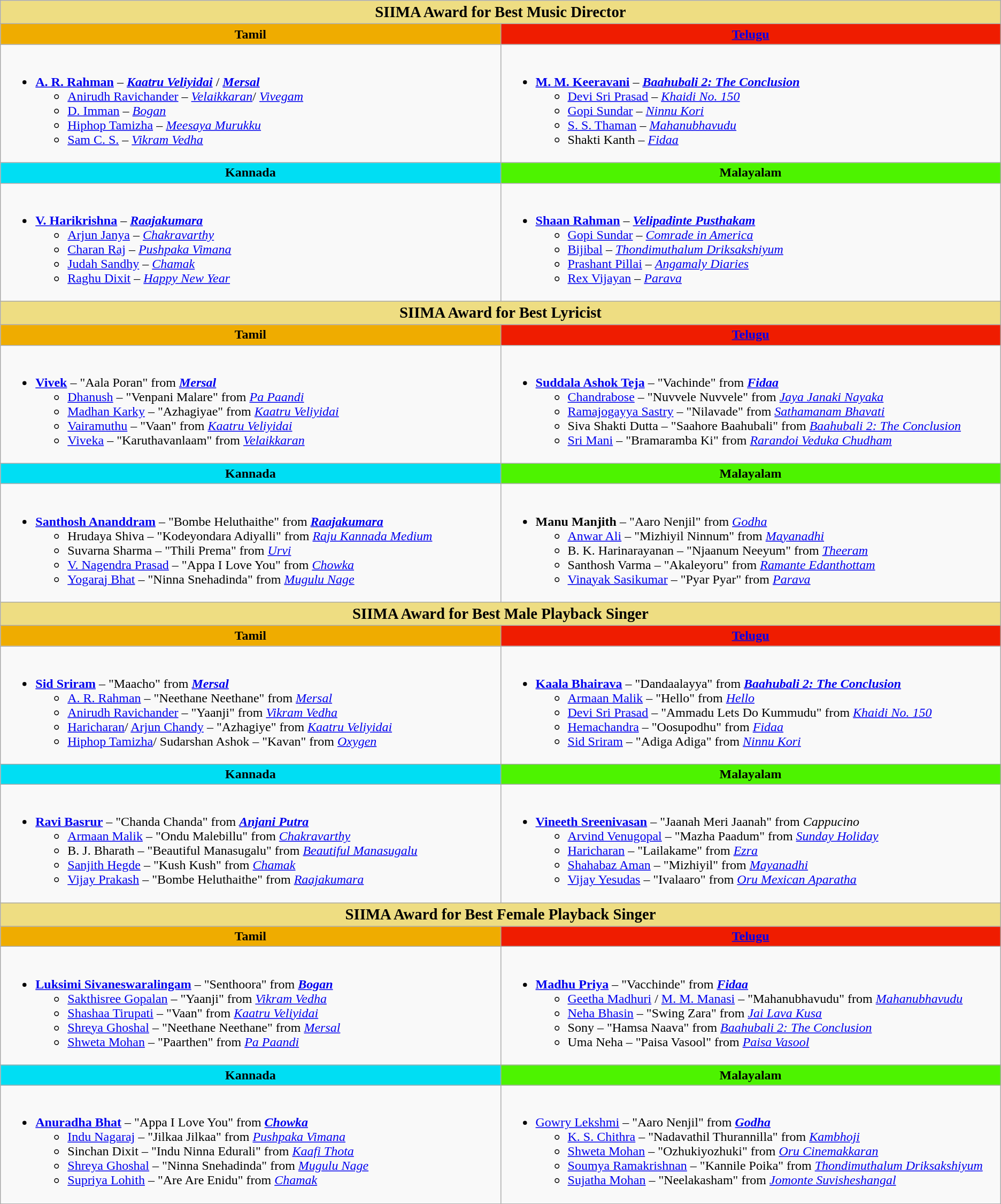<table class="wikitable" |>
<tr>
<th colspan="2" ! style="background:#eedd82; width:3000px; text-align:center;"><big><strong>SIIMA Award for Best Music Director</strong></big></th>
</tr>
<tr>
<th ! style="background:#efac00; width:50%; text-align:center;">Tamil</th>
<th ! style="background:#ef1c00; text-align:center;"><a href='#'>Telugu</a></th>
</tr>
<tr>
<td valign="top"><br><ul><li><strong><a href='#'>A. R. Rahman</a></strong> – <strong><em><a href='#'>Kaatru Veliyidai</a></em></strong> / <strong><em><a href='#'>Mersal</a></em></strong><ul><li><a href='#'>Anirudh Ravichander</a> – <em><a href='#'>Velaikkaran</a></em>/ <em><a href='#'>Vivegam</a></em></li><li><a href='#'>D. Imman</a> – <em><a href='#'>Bogan</a></em></li><li><a href='#'>Hiphop Tamizha</a> – <em><a href='#'>Meesaya Murukku</a></em></li><li><a href='#'>Sam C. S.</a> – <em><a href='#'>Vikram Vedha</a></em></li></ul></li></ul></td>
<td valign="top"><br><ul><li><strong><a href='#'>M. M. Keeravani</a></strong> – <strong><em><a href='#'>Baahubali 2: The Conclusion</a></em></strong><ul><li><a href='#'>Devi Sri Prasad</a> – <em><a href='#'>Khaidi No. 150</a></em></li><li><a href='#'>Gopi Sundar</a> – <em><a href='#'>Ninnu Kori</a></em></li><li><a href='#'>S. S. Thaman</a> – <em><a href='#'>Mahanubhavudu</a></em></li><li>Shakti Kanth – <em><a href='#'>Fidaa</a></em></li></ul></li></ul></td>
</tr>
<tr>
<th ! style="background:#00def3; text-align:center;">Kannada</th>
<th ! style="background:#4df300; text-align:center;">Malayalam</th>
</tr>
<tr>
<td><br><ul><li><strong><a href='#'>V. Harikrishna</a></strong> – <strong><em><a href='#'>Raajakumara</a></em></strong><ul><li><a href='#'>Arjun Janya</a> – <em><a href='#'>Chakravarthy</a></em></li><li><a href='#'>Charan Raj</a> – <em><a href='#'>Pushpaka Vimana</a></em></li><li><a href='#'>Judah Sandhy</a> – <em><a href='#'>Chamak</a></em></li><li><a href='#'>Raghu Dixit</a> – <em><a href='#'>Happy New Year</a></em></li></ul></li></ul></td>
<td><br><ul><li><strong><a href='#'>Shaan Rahman</a></strong> – <strong><em><a href='#'>Velipadinte Pusthakam</a></em></strong><ul><li><a href='#'>Gopi Sundar</a> – <em><a href='#'>Comrade in America</a></em></li><li><a href='#'>Bijibal</a> – <em><a href='#'>Thondimuthalum Driksakshiyum</a></em></li><li><a href='#'>Prashant Pillai</a> – <em><a href='#'>Angamaly Diaries</a></em></li><li><a href='#'>Rex Vijayan</a> – <em><a href='#'>Parava</a></em></li></ul></li></ul></td>
</tr>
<tr>
<th colspan="2" ! style="background:#eedd82; text-align:center;"><big><strong>SIIMA Award for Best Lyricist</strong></big></th>
</tr>
<tr>
<th ! style="background:#efac00; text-align:center;">Tamil</th>
<th ! style="background:#ef1c00; text-align:center;"><a href='#'>Telugu</a></th>
</tr>
<tr>
<td valign="top"><br><ul><li><strong><a href='#'>Vivek</a></strong> – "Aala Poran" from <strong><em><a href='#'>Mersal</a></em></strong><ul><li><a href='#'>Dhanush</a> – "Venpani Malare" from <em><a href='#'>Pa Paandi</a></em></li><li><a href='#'>Madhan Karky</a> – "Azhagiyae" from <em><a href='#'>Kaatru Veliyidai</a></em></li><li><a href='#'>Vairamuthu</a> – "Vaan" from <em><a href='#'>Kaatru Veliyidai</a></em></li><li><a href='#'>Viveka</a> – "Karuthavanlaam" from <em><a href='#'>Velaikkaran</a></em></li></ul></li></ul></td>
<td valign="top"><br><ul><li><strong><a href='#'>Suddala Ashok Teja</a></strong> – "Vachinde" from <strong><em><a href='#'>Fidaa</a></em></strong><ul><li><a href='#'>Chandrabose</a> – "Nuvvele Nuvvele" from <em><a href='#'>Jaya Janaki Nayaka</a></em></li><li><a href='#'>Ramajogayya Sastry</a> – "Nilavade" from <em><a href='#'>Sathamanam Bhavati</a></em></li><li>Siva Shakti Dutta – "Saahore Baahubali" from <em><a href='#'>Baahubali 2: The Conclusion</a></em></li><li><a href='#'>Sri Mani</a> – "Bramaramba Ki" from <em><a href='#'>Rarandoi Veduka Chudham</a></em></li></ul></li></ul></td>
</tr>
<tr>
<th ! style="background:#00def3; text-align:center;">Kannada</th>
<th ! style="background:#4df300; text-align:center;">Malayalam</th>
</tr>
<tr>
<td><br><ul><li><strong><a href='#'>Santhosh Ananddram</a></strong> – "Bombe Heluthaithe" from <strong><em><a href='#'>Raajakumara</a></em></strong><ul><li>Hrudaya Shiva – "Kodeyondara Adiyalli" from <em><a href='#'>Raju Kannada Medium</a></em></li><li>Suvarna Sharma – "Thili Prema" from <em><a href='#'>Urvi</a></em></li><li><a href='#'>V. Nagendra Prasad</a> – "Appa I Love You" from <em><a href='#'>Chowka</a></em></li><li><a href='#'>Yogaraj Bhat</a> – "Ninna Snehadinda" from <em><a href='#'>Mugulu Nage</a></em></li></ul></li></ul></td>
<td><br><ul><li><strong>Manu Manjith</strong> – "Aaro Nenjil" from <em><a href='#'>Godha</a></em><ul><li><a href='#'>Anwar Ali</a> – "Mizhiyil Ninnum" from <em><a href='#'>Mayanadhi</a></em></li><li>B. K. Harinarayanan – "Njaanum Neeyum" from <em><a href='#'>Theeram</a></em></li><li>Santhosh Varma – "Akaleyoru" from <em><a href='#'>Ramante Edanthottam</a></em></li><li><a href='#'>Vinayak Sasikumar</a> – "Pyar Pyar" from <em><a href='#'>Parava</a></em></li></ul></li></ul></td>
</tr>
<tr>
<th colspan="2" ! style="background:#eedd82; text-align:center;"><big><strong>SIIMA Award for Best Male Playback Singer</strong></big></th>
</tr>
<tr>
<th ! style="background:#efac00; text-align:center;">Tamil</th>
<th ! style="background:#ef1c00; text-align:center;"><a href='#'>Telugu</a></th>
</tr>
<tr>
<td valign="top"><br><ul><li><strong><a href='#'>Sid Sriram</a></strong> – "Maacho" from <strong><em><a href='#'>Mersal</a></em></strong><ul><li><a href='#'>A. R. Rahman</a> – "Neethane Neethane" from <em><a href='#'>Mersal</a></em></li><li><a href='#'>Anirudh Ravichander</a> – "Yaanji" from <em><a href='#'>Vikram Vedha</a></em></li><li><a href='#'>Haricharan</a>/ <a href='#'>Arjun Chandy</a> – "Azhagiye" from <em><a href='#'>Kaatru Veliyidai</a></em></li><li><a href='#'>Hiphop Tamizha</a>/ Sudarshan Ashok – "Kavan" from <em><a href='#'>Oxygen</a></em></li></ul></li></ul></td>
<td valign="top"><br><ul><li><strong><a href='#'>Kaala Bhairava</a></strong> – "Dandaalayya" from <strong><em><a href='#'>Baahubali 2: The Conclusion</a></em></strong><ul><li><a href='#'>Armaan Malik</a> – "Hello" from <em><a href='#'>Hello</a></em></li><li><a href='#'>Devi Sri Prasad</a> – "Ammadu Lets Do Kummudu" from <em><a href='#'>Khaidi No. 150</a></em></li><li><a href='#'>Hemachandra</a> – "Oosupodhu" from <em><a href='#'>Fidaa</a></em></li><li><a href='#'>Sid Sriram</a> – "Adiga Adiga" from <em><a href='#'>Ninnu Kori</a></em></li></ul></li></ul></td>
</tr>
<tr>
<th ! style="background:#00def3; text-align:center;">Kannada</th>
<th ! style="background:#4df300; text-align:center;">Malayalam</th>
</tr>
<tr>
<td><br><ul><li><strong><a href='#'>Ravi Basrur</a></strong> – "Chanda Chanda" from <strong><em><a href='#'>Anjani Putra</a></em></strong><ul><li><a href='#'>Armaan Malik</a> – "Ondu Malebillu" from <em><a href='#'>Chakravarthy</a></em></li><li>B. J. Bharath – "Beautiful Manasugalu" from <em><a href='#'>Beautiful Manasugalu</a></em></li><li><a href='#'>Sanjith Hegde</a> – "Kush Kush" from <em><a href='#'>Chamak</a></em></li><li><a href='#'>Vijay Prakash</a> – "Bombe Heluthaithe" from <em><a href='#'>Raajakumara</a></em></li></ul></li></ul></td>
<td><br><ul><li><strong><a href='#'>Vineeth Sreenivasan</a></strong> – "Jaanah Meri Jaanah" from <em>Cappucino</em><ul><li><a href='#'>Arvind Venugopal</a> – "Mazha Paadum" from <em><a href='#'>Sunday Holiday</a></em></li><li><a href='#'>Haricharan</a> – "Lailakame" from <em><a href='#'>Ezra</a></em></li><li><a href='#'>Shahabaz Aman</a> – "Mizhiyil" from <em><a href='#'>Mayanadhi</a></em></li><li><a href='#'>Vijay Yesudas</a> – "Ivalaaro" from <em><a href='#'>Oru Mexican Aparatha</a></em></li></ul></li></ul></td>
</tr>
<tr>
<th colspan="2" ! style="background:#eedd82; text-align:center;"><big><strong>SIIMA Award for Best Female Playback Singer</strong></big></th>
</tr>
<tr>
<th ! style="background:#efac00; text-align:center;">Tamil</th>
<th ! style="background:#ef1c00; text-align:center;"><a href='#'>Telugu</a></th>
</tr>
<tr>
<td valign="top"><br><ul><li><strong><a href='#'>Luksimi Sivaneswaralingam</a></strong> – "Senthoora" from <strong><em><a href='#'>Bogan</a></em></strong><ul><li><a href='#'>Sakthisree Gopalan</a> – "Yaanji" from <em><a href='#'>Vikram Vedha</a></em></li><li><a href='#'>Shashaa Tirupati</a> – "Vaan" from <em><a href='#'>Kaatru Veliyidai</a></em></li><li><a href='#'>Shreya Ghoshal</a> – "Neethane Neethane" from <em><a href='#'>Mersal</a></em></li><li><a href='#'>Shweta Mohan</a> – "Paarthen" from <em><a href='#'>Pa Paandi</a></em></li></ul></li></ul></td>
<td valign="top"><br><ul><li><strong><a href='#'>Madhu Priya</a></strong> – "Vacchinde" from <strong><em><a href='#'>Fidaa</a></em></strong><ul><li><a href='#'>Geetha Madhuri</a> / <a href='#'>M. M. Manasi</a> – "Mahanubhavudu" from <em><a href='#'>Mahanubhavudu</a></em></li><li><a href='#'>Neha Bhasin</a> – "Swing Zara" from <em><a href='#'>Jai Lava Kusa</a></em></li><li>Sony – "Hamsa Naava" from <em><a href='#'>Baahubali 2: The Conclusion</a></em></li><li>Uma Neha – "Paisa Vasool" from <em><a href='#'>Paisa Vasool</a></em></li></ul></li></ul></td>
</tr>
<tr>
<th ! style="background:#00def3; text-align:center;">Kannada</th>
<th ! style="background:#4df300; text-align:center;">Malayalam</th>
</tr>
<tr>
<td><br><ul><li><strong><a href='#'>Anuradha Bhat</a></strong> – "Appa I Love You" from <strong><em><a href='#'>Chowka</a></em></strong><ul><li><a href='#'>Indu Nagaraj</a> – "Jilkaa Jilkaa" from <em><a href='#'>Pushpaka Vimana</a></em></li><li>Sinchan Dixit – "Indu Ninna Edurali" from <em><a href='#'>Kaafi Thota</a></em></li><li><a href='#'>Shreya Ghoshal</a> – "Ninna Snehadinda" from <em><a href='#'>Mugulu Nage</a></em></li><li><a href='#'>Supriya Lohith</a> – "Are Are Enidu" from <em><a href='#'>Chamak</a></em></li></ul></li></ul></td>
<td><br><ul><li><a href='#'>Gowry Lekshmi</a> – "Aaro Nenjil" from <strong><em><a href='#'>Godha</a></em></strong><ul><li><a href='#'>K. S. Chithra</a> – "Nadavathil Thurannilla" from <em><a href='#'>Kambhoji</a></em></li><li><a href='#'>Shweta Mohan</a> – "Ozhukiyozhuki" from <em><a href='#'>Oru Cinemakkaran</a></em></li><li><a href='#'>Soumya Ramakrishnan</a> – "Kannile Poika" from <em><a href='#'>Thondimuthalum Driksakshiyum</a></em></li><li><a href='#'>Sujatha Mohan</a> – "Neelakasham" from <em><a href='#'>Jomonte Suvisheshangal</a></em></li></ul></li></ul></td>
</tr>
</table>
